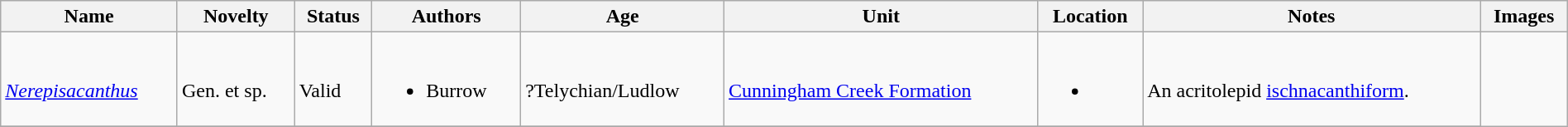<table class="wikitable sortable" align="center" width="100%">
<tr>
<th>Name</th>
<th>Novelty</th>
<th>Status</th>
<th>Authors</th>
<th>Age</th>
<th>Unit</th>
<th>Location</th>
<th>Notes</th>
<th>Images</th>
</tr>
<tr>
<td><br><em><a href='#'>Nerepisacanthus</a></em></td>
<td><br>Gen. et sp.</td>
<td><br>Valid</td>
<td><br><ul><li>Burrow</li></ul></td>
<td><br>?Telychian/Ludlow</td>
<td><br><a href='#'>Cunningham Creek Formation</a></td>
<td><br><ul><li></li></ul></td>
<td><br>An acritolepid <a href='#'>ischnacanthiform</a>.</td>
<td rowspan="47"></td>
</tr>
<tr>
</tr>
</table>
